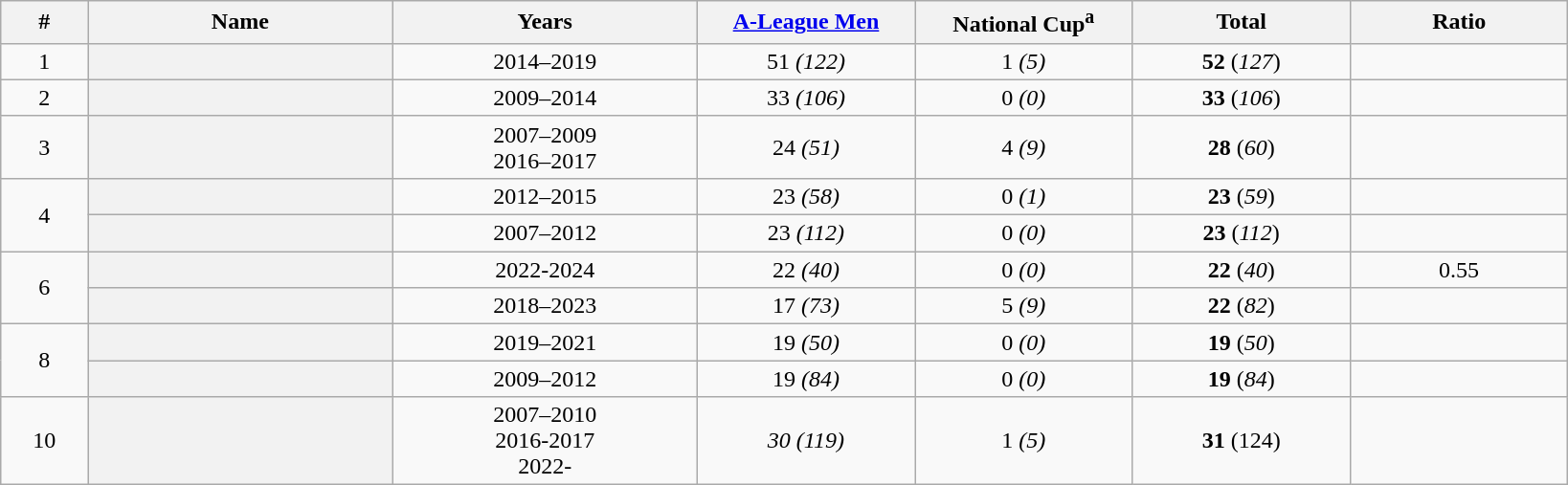<table class="sortable wikitable plainrowheaders"  style="text-align: center;">
<tr>
<th scope="col" style="width:4%;">#</th>
<th scope="col" style="width:14%;">Name</th>
<th scope="col" style="width:14%;">Years</th>
<th scope="col" style="width:10%;"><a href='#'>A-League Men</a></th>
<th scope="col" style="width:10%;">National Cup<sup>a</sup></th>
<th scope="col" style="width:10%;">Total</th>
<th scope="col" style="width:10%;">Ratio</th>
</tr>
<tr>
<td>1</td>
<th scope="row"> </th>
<td>2014–2019</td>
<td>51 <em>(122)</em></td>
<td>1 <em>(5)</em></td>
<td><strong>52</strong> (<em>127</em>)</td>
<td></td>
</tr>
<tr>
<td>2</td>
<th scope="row"> </th>
<td>2009–2014</td>
<td>33 <em>(106)</em></td>
<td>0 <em>(0)</em></td>
<td><strong>33</strong> (<em>106</em>)</td>
<td></td>
</tr>
<tr>
<td>3</td>
<th scope="row"> </th>
<td>2007–2009<br>2016–2017</td>
<td>24 <em>(51)</em></td>
<td>4 <em>(9)</em></td>
<td><strong>28</strong> (<em>60</em>)</td>
<td></td>
</tr>
<tr>
<td rowspan="2">4</td>
<th scope="row"> </th>
<td>2012–2015</td>
<td>23 <em>(58)</em></td>
<td>0 <em>(1)</em></td>
<td><strong>23</strong> (<em>59</em>)</td>
<td></td>
</tr>
<tr>
<th scope="row"> </th>
<td>2007–2012</td>
<td>23 <em>(112)</em></td>
<td>0 <em>(0)</em></td>
<td><strong>23</strong> (<em>112</em>)</td>
<td></td>
</tr>
<tr>
<td rowspan="2">6</td>
<th scope="row"> </th>
<td>2022-2024</td>
<td>22 <em>(40)</em></td>
<td>0 <em>(0)</em></td>
<td><strong>22</strong> (<em>40</em>)</td>
<td>0.55</td>
</tr>
<tr>
<th scope="row"> </th>
<td>2018–2023</td>
<td>17 <em>(73)</em></td>
<td>5 <em>(9)</em></td>
<td><strong>22</strong> (<em>82</em>)</td>
<td></td>
</tr>
<tr>
<td rowspan="2">8</td>
<th scope="row"> </th>
<td>2019–2021</td>
<td>19 <em>(50)</em></td>
<td>0 <em>(0)</em></td>
<td><strong>19</strong> (<em>50</em>)</td>
<td></td>
</tr>
<tr>
<th scope="row"> </th>
<td>2009–2012</td>
<td>19 <em>(84)</em></td>
<td>0 <em>(0)</em></td>
<td><strong>19</strong> (<em>84</em>)</td>
<td></td>
</tr>
<tr>
<td>10</td>
<th scope="row"> <strong></strong></th>
<td>2007–2010<br>2016-2017<br>2022-</td>
<td><em>30 (119)</em></td>
<td>1 <em>(5)</em></td>
<td><strong>31</strong> (124)</td>
<td></td>
</tr>
</table>
